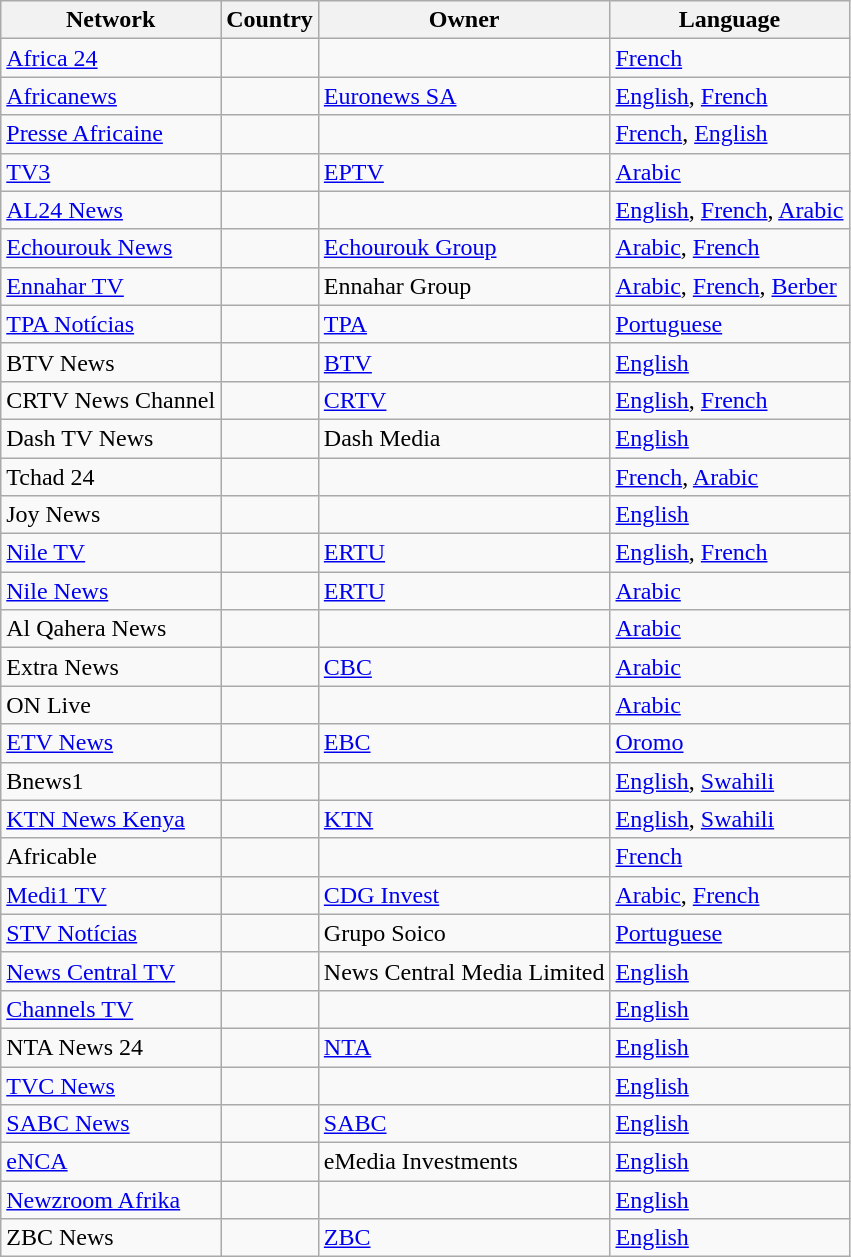<table class="wikitable sortable">
<tr>
<th>Network</th>
<th>Country</th>
<th>Owner</th>
<th>Language</th>
</tr>
<tr>
<td><a href='#'>Africa 24</a></td>
<td></td>
<td></td>
<td><a href='#'>French</a></td>
</tr>
<tr>
<td><a href='#'>Africanews</a></td>
<td></td>
<td><a href='#'>Euronews SA</a></td>
<td><a href='#'>English</a>, <a href='#'>French</a></td>
</tr>
<tr>
<td><a href='#'>Presse Africaine</a></td>
<td></td>
<td></td>
<td><a href='#'>French</a>, <a href='#'>English</a></td>
</tr>
<tr>
<td><a href='#'>TV3</a></td>
<td></td>
<td><a href='#'>EPTV</a></td>
<td><a href='#'>Arabic</a></td>
</tr>
<tr>
<td><a href='#'>AL24 News</a></td>
<td></td>
<td></td>
<td><a href='#'>English</a>, <a href='#'>French</a>, <a href='#'>Arabic</a></td>
</tr>
<tr>
<td><a href='#'>Echourouk News</a></td>
<td></td>
<td><a href='#'>Echourouk Group</a></td>
<td><a href='#'>Arabic</a>, <a href='#'>French</a></td>
</tr>
<tr>
<td><a href='#'>Ennahar TV</a></td>
<td></td>
<td>Ennahar Group</td>
<td><a href='#'>Arabic</a>, <a href='#'>French</a>, <a href='#'>Berber</a></td>
</tr>
<tr>
<td><a href='#'>TPA Notícias</a></td>
<td></td>
<td><a href='#'>TPA</a></td>
<td><a href='#'>Portuguese</a></td>
</tr>
<tr>
<td>BTV News</td>
<td></td>
<td><a href='#'>BTV</a></td>
<td><a href='#'>English</a></td>
</tr>
<tr>
<td>CRTV News Channel</td>
<td></td>
<td><a href='#'>CRTV</a></td>
<td><a href='#'>English</a>, <a href='#'>French</a></td>
</tr>
<tr>
<td>Dash TV News</td>
<td></td>
<td>Dash Media</td>
<td><a href='#'>English</a></td>
</tr>
<tr>
<td>Tchad 24</td>
<td></td>
<td></td>
<td><a href='#'>French</a>, <a href='#'>Arabic</a></td>
</tr>
<tr>
<td>Joy News</td>
<td></td>
<td></td>
<td><a href='#'>English</a></td>
</tr>
<tr>
<td><a href='#'>Nile TV</a></td>
<td></td>
<td><a href='#'>ERTU</a></td>
<td><a href='#'>English</a>, <a href='#'>French</a></td>
</tr>
<tr>
<td><a href='#'>Nile News</a></td>
<td></td>
<td><a href='#'>ERTU</a></td>
<td><a href='#'>Arabic</a></td>
</tr>
<tr>
<td>Al Qahera News</td>
<td></td>
<td></td>
<td><a href='#'>Arabic</a></td>
</tr>
<tr>
<td>Extra News</td>
<td></td>
<td><a href='#'>CBC</a></td>
<td><a href='#'>Arabic</a></td>
</tr>
<tr>
<td>ON Live</td>
<td></td>
<td></td>
<td><a href='#'>Arabic</a></td>
</tr>
<tr>
<td><a href='#'>ETV News</a></td>
<td></td>
<td><a href='#'>EBC</a></td>
<td><a href='#'>Oromo</a></td>
</tr>
<tr>
<td>Bnews1</td>
<td></td>
<td></td>
<td><a href='#'>English</a>, <a href='#'>Swahili</a></td>
</tr>
<tr>
<td><a href='#'>KTN News Kenya</a></td>
<td></td>
<td><a href='#'>KTN</a></td>
<td><a href='#'>English</a>, <a href='#'>Swahili</a></td>
</tr>
<tr>
<td>Africable</td>
<td></td>
<td></td>
<td><a href='#'>French</a></td>
</tr>
<tr>
<td><a href='#'>Medi1 TV</a></td>
<td></td>
<td><a href='#'>CDG Invest</a></td>
<td><a href='#'>Arabic</a>, <a href='#'>French</a></td>
</tr>
<tr>
<td><a href='#'>STV Notícias</a></td>
<td></td>
<td>Grupo Soico</td>
<td><a href='#'>Portuguese</a></td>
</tr>
<tr>
<td><a href='#'>News Central TV</a></td>
<td></td>
<td>News Central Media Limited</td>
<td><a href='#'>English</a></td>
</tr>
<tr>
<td><a href='#'>Channels TV</a></td>
<td></td>
<td></td>
<td><a href='#'>English</a></td>
</tr>
<tr>
<td>NTA News 24</td>
<td></td>
<td><a href='#'>NTA</a></td>
<td><a href='#'>English</a></td>
</tr>
<tr>
<td><a href='#'>TVC News</a></td>
<td></td>
<td></td>
<td><a href='#'>English</a></td>
</tr>
<tr>
<td><a href='#'>SABC News</a></td>
<td></td>
<td><a href='#'>SABC</a></td>
<td><a href='#'>English</a></td>
</tr>
<tr>
<td><a href='#'>eNCA</a></td>
<td></td>
<td>eMedia Investments</td>
<td><a href='#'>English</a></td>
</tr>
<tr>
<td><a href='#'>Newzroom Afrika</a></td>
<td></td>
<td></td>
<td><a href='#'>English</a></td>
</tr>
<tr>
<td>ZBC News</td>
<td></td>
<td><a href='#'>ZBC</a></td>
<td><a href='#'>English</a></td>
</tr>
</table>
